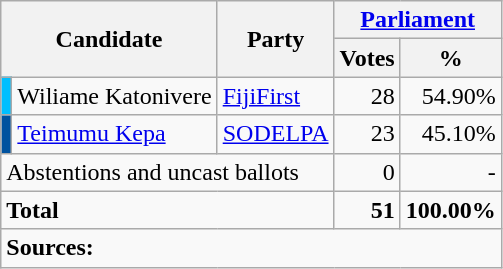<table class="wikitable" style="text-align:right">
<tr>
<th rowspan="2" colspan=2>Candidate</th>
<th rowspan="2">Party</th>
<th colspan="2"><a href='#'>Parliament</a></th>
</tr>
<tr>
<th>Votes</th>
<th>%</th>
</tr>
<tr>
<td bgcolor=#00BFFF></td>
<td align="left">Wiliame Katonivere</td>
<td align="left"><a href='#'>FijiFirst</a></td>
<td>28</td>
<td>54.90%</td>
</tr>
<tr>
<td bgcolor=#00529F></td>
<td align="left"><a href='#'>Teimumu Kepa</a></td>
<td align="left"><a href='#'>SODELPA</a></td>
<td>23</td>
<td>45.10%</td>
</tr>
<tr>
<td colspan="3" align="left">Abstentions and uncast ballots</td>
<td>0</td>
<td>-</td>
</tr>
<tr>
<td colspan="3" align="left"><strong>Total</strong></td>
<td><strong>51</strong></td>
<td><strong>100.00%</strong></td>
</tr>
<tr>
<td colspan="5" align="left"><strong>Sources:</strong> </td>
</tr>
</table>
